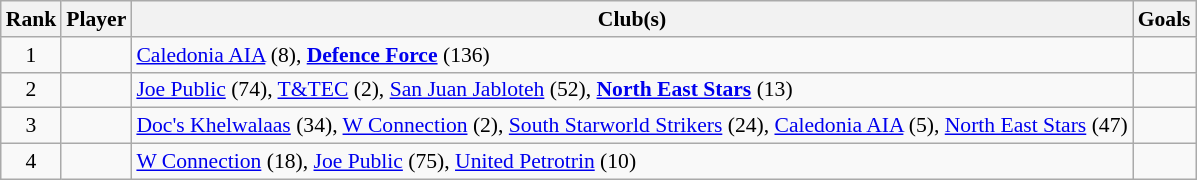<table class="sortable wikitable" style="font-size:90%;">
<tr>
<th>Rank</th>
<th>Player</th>
<th class=unsortable>Club(s)</th>
<th>Goals</th>
</tr>
<tr>
<td rowspan=1 style="text-align:center;">1</td>
<td> <strong> <em></em> </strong></td>
<td><a href='#'>Caledonia AIA</a> (8), <strong><a href='#'>Defence Force</a></strong> (136)</td>
<td></td>
</tr>
<tr>
<td rowspan=1 style="text-align:center;">2</td>
<td> <strong> <em></em> </strong></td>
<td><a href='#'>Joe Public</a> (74), <a href='#'>T&TEC</a> (2), <a href='#'>San Juan Jabloteh</a> (52), <strong><a href='#'>North East Stars</a></strong> (13)</td>
<td></td>
</tr>
<tr>
<td rowspan=1 style="text-align:center;">3</td>
<td> </td>
<td><a href='#'>Doc's Khelwalaas</a> (34), <a href='#'>W Connection</a> (2), <a href='#'>South Starworld Strikers</a> (24), <a href='#'>Caledonia AIA</a> (5), <a href='#'>North East Stars</a> (47)</td>
<td></td>
</tr>
<tr>
<td rowspan=1 style="text-align:center;">4</td>
<td> </td>
<td><a href='#'>W Connection</a> (18), <a href='#'>Joe Public</a> (75), <a href='#'>United Petrotrin</a> (10)</td>
<td></td>
</tr>
</table>
